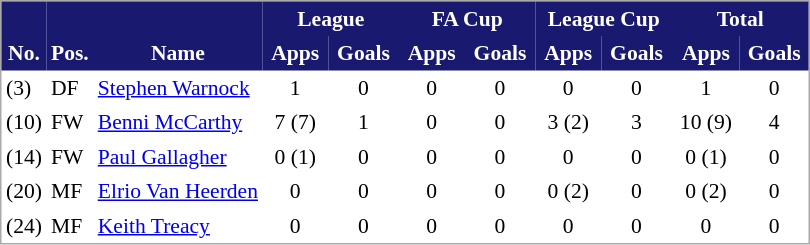<table cellspacing="0" cellpadding="3" style="border:1px solid #AAAAAA;font-size:90%">
<tr style="background:#191970; color:white;">
<th rowspan="2" valign="bottom">No.</th>
<th rowspan="2" valign="bottom">Pos.</th>
<th rowspan="2" valign="bottom">Name</th>
<th colspan="2" width="85">League</th>
<th colspan="2" width="85">FA Cup</th>
<th colspan="2" width="85">League Cup</th>
<th colspan="2" width="85">Total</th>
</tr>
<tr style="background:#191970; color:white;">
<th>Apps</th>
<th>Goals</th>
<th>Apps</th>
<th>Goals</th>
<th>Apps</th>
<th>Goals</th>
<th>Apps</th>
<th>Goals</th>
</tr>
<tr>
<td align="left">(3)</td>
<td align="left">DF</td>
<td align="left"> <a href='#'>Stephen Warnock</a></td>
<td align="center">1</td>
<td align="center">0</td>
<td align="center">0</td>
<td align="center">0</td>
<td align="center">0</td>
<td align="center">0</td>
<td align="center">1</td>
<td align="center">0</td>
</tr>
<tr>
<td align="left">(10)</td>
<td align="left">FW</td>
<td align="left"> <a href='#'>Benni McCarthy</a></td>
<td align="center">7 (7)</td>
<td align="center">1</td>
<td align="center">0</td>
<td align="center">0</td>
<td align="center">3 (2)</td>
<td align="center">3</td>
<td align="center">10 (9)</td>
<td align="center">4</td>
</tr>
<tr>
<td align="left">(14)</td>
<td align="left">FW</td>
<td align="left"> <a href='#'>Paul Gallagher</a></td>
<td align="center">0 (1)</td>
<td align="center">0</td>
<td align="center">0</td>
<td align="center">0</td>
<td align="center">0</td>
<td align="center">0</td>
<td align="center">0 (1)</td>
<td align="center">0</td>
</tr>
<tr>
<td align="left">(20)</td>
<td align="left">MF</td>
<td align="left"> <a href='#'>Elrio Van Heerden</a></td>
<td align="center">0</td>
<td align="center">0</td>
<td align="center">0</td>
<td align="center">0</td>
<td align="center">0 (2)</td>
<td align="center">0</td>
<td align="center">0 (2)</td>
<td align="center">0</td>
</tr>
<tr>
<td align="left">(24)</td>
<td align="left">MF</td>
<td align="left"> <a href='#'>Keith Treacy</a></td>
<td align="center">0</td>
<td align="center">0</td>
<td align="center">0</td>
<td align="center">0</td>
<td align="center">0</td>
<td align="center">0</td>
<td align="center">0</td>
<td align="center">0</td>
</tr>
<tr>
</tr>
</table>
